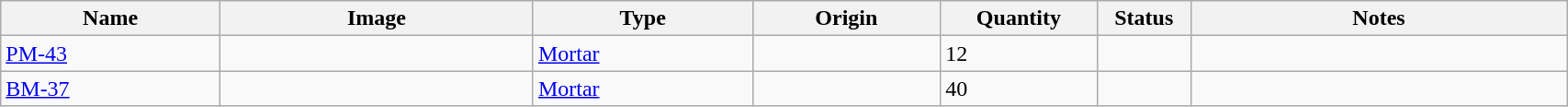<table class="wikitable" style="width:90%;">
<tr>
<th width=14%>Name</th>
<th width=20%>Image</th>
<th width=14%>Type</th>
<th width=12%>Origin</th>
<th width=10%>Quantity</th>
<th width=06%>Status</th>
<th width=24%>Notes</th>
</tr>
<tr>
<td><a href='#'>PM-43</a></td>
<td></td>
<td><a href='#'>Mortar</a></td>
<td></td>
<td>12</td>
<td></td>
<td></td>
</tr>
<tr>
<td><a href='#'>BM-37</a></td>
<td></td>
<td><a href='#'>Mortar</a></td>
<td></td>
<td>40</td>
<td></td>
<td></td>
</tr>
</table>
